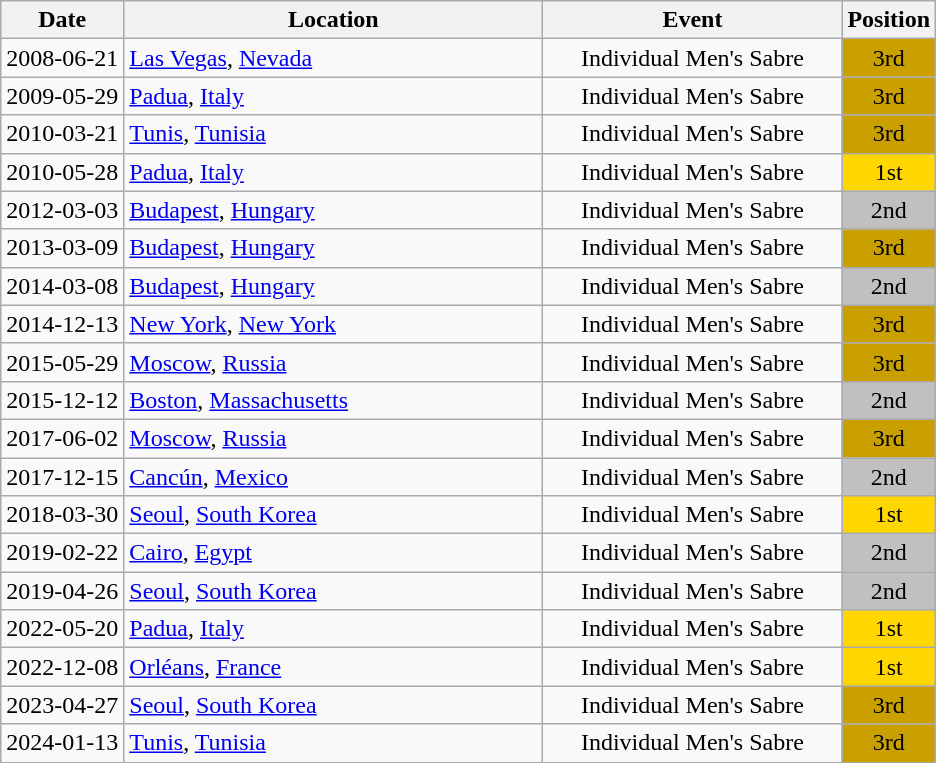<table class="wikitable" style="text-align:center;">
<tr>
<th>Date</th>
<th style="width:17em">Location</th>
<th style="width:12em">Event</th>
<th>Position</th>
</tr>
<tr>
<td>2008-06-21</td>
<td rowspan="1" align="left"> <a href='#'>Las Vegas</a>, <a href='#'>Nevada</a></td>
<td>Individual Men's Sabre</td>
<td bgcolor="caramel">3rd</td>
</tr>
<tr>
<td>2009-05-29</td>
<td rowspan="1" align="left"> <a href='#'>Padua</a>, <a href='#'>Italy</a></td>
<td>Individual Men's Sabre</td>
<td bgcolor="caramel">3rd</td>
</tr>
<tr>
<td>2010-03-21</td>
<td rowspan="1" align="left"> <a href='#'>Tunis</a>, <a href='#'>Tunisia</a></td>
<td>Individual Men's Sabre</td>
<td bgcolor="caramel">3rd</td>
</tr>
<tr>
<td>2010-05-28</td>
<td rowspan="1" align="left"> <a href='#'>Padua</a>, <a href='#'>Italy</a></td>
<td>Individual Men's Sabre</td>
<td bgcolor="gold">1st</td>
</tr>
<tr>
<td>2012-03-03</td>
<td rowspan="1" align="left"> <a href='#'>Budapest</a>, <a href='#'>Hungary</a></td>
<td>Individual Men's Sabre</td>
<td bgcolor="silver">2nd</td>
</tr>
<tr>
<td>2013-03-09</td>
<td rowspan="1" align="left"> <a href='#'>Budapest</a>, <a href='#'>Hungary</a></td>
<td>Individual Men's Sabre</td>
<td bgcolor="caramel">3rd</td>
</tr>
<tr>
<td rowspan="1">2014-03-08</td>
<td rowspan="1" align="left"> <a href='#'>Budapest</a>, <a href='#'>Hungary</a></td>
<td>Individual Men's Sabre</td>
<td bgcolor="silver">2nd</td>
</tr>
<tr>
<td>2014-12-13</td>
<td rowspan="1" align="left"> <a href='#'>New York</a>, <a href='#'>New York</a></td>
<td>Individual Men's Sabre</td>
<td bgcolor="caramel">3rd</td>
</tr>
<tr>
<td>2015-05-29</td>
<td rowspan="1" align="left"> <a href='#'>Moscow</a>, <a href='#'>Russia</a></td>
<td>Individual Men's Sabre</td>
<td bgcolor="caramel">3rd</td>
</tr>
<tr>
<td>2015-12-12</td>
<td rowspan="1" align="left"> <a href='#'>Boston</a>, <a href='#'>Massachusetts</a></td>
<td>Individual Men's Sabre</td>
<td bgcolor="silver">2nd</td>
</tr>
<tr>
<td>2017-06-02</td>
<td rowspan="1" align="left"> <a href='#'>Moscow</a>, <a href='#'>Russia</a></td>
<td>Individual Men's Sabre</td>
<td bgcolor="caramel">3rd</td>
</tr>
<tr>
<td>2017-12-15</td>
<td rowspan="1" align="left"> <a href='#'>Cancún</a>, <a href='#'>Mexico</a></td>
<td>Individual Men's Sabre</td>
<td bgcolor="silver">2nd</td>
</tr>
<tr>
<td>2018-03-30</td>
<td rowspan="1" align="left"> <a href='#'>Seoul</a>, <a href='#'>South Korea</a></td>
<td>Individual Men's Sabre</td>
<td bgcolor="gold">1st</td>
</tr>
<tr>
<td>2019-02-22</td>
<td rowspan="1" align="left"> <a href='#'>Cairo</a>, <a href='#'>Egypt</a></td>
<td>Individual Men's Sabre</td>
<td bgcolor="silver">2nd</td>
</tr>
<tr>
<td>2019-04-26</td>
<td rowspan="1" align="left"> <a href='#'>Seoul</a>, <a href='#'>South Korea</a></td>
<td>Individual Men's Sabre</td>
<td bgcolor="silver">2nd</td>
</tr>
<tr>
<td>2022-05-20</td>
<td rowspan="1" align="left"> <a href='#'>Padua</a>, <a href='#'>Italy</a></td>
<td>Individual Men's Sabre</td>
<td bgcolor="gold">1st</td>
</tr>
<tr>
<td>2022-12-08</td>
<td rowspan="1" align="left"> <a href='#'>Orléans</a>, <a href='#'>France</a></td>
<td>Individual Men's Sabre</td>
<td bgcolor="gold">1st</td>
</tr>
<tr>
<td>2023-04-27</td>
<td rowspan="1" align="left"> <a href='#'>Seoul</a>, <a href='#'>South Korea</a></td>
<td>Individual Men's Sabre</td>
<td bgcolor="caramel">3rd</td>
</tr>
<tr>
<td>2024-01-13</td>
<td rowspan="1" align="left"> <a href='#'>Tunis</a>, <a href='#'>Tunisia</a></td>
<td>Individual Men's Sabre</td>
<td bgcolor="caramel">3rd</td>
</tr>
</table>
